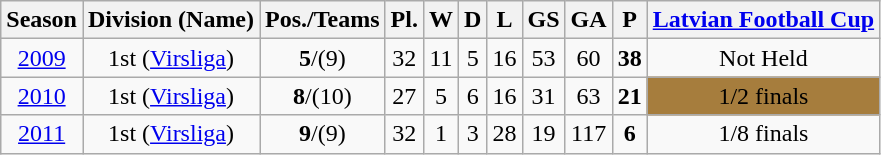<table class="wikitable">
<tr>
<th>Season</th>
<th>Division (Name)</th>
<th>Pos./Teams</th>
<th>Pl.</th>
<th>W</th>
<th>D</th>
<th>L</th>
<th>GS</th>
<th>GA</th>
<th>P</th>
<th><a href='#'>Latvian Football Cup</a></th>
</tr>
<tr>
<td align=center><a href='#'>2009</a></td>
<td align=center>1st (<a href='#'>Virsliga</a>)</td>
<td align=center bgcolor=><strong>5</strong>/(9)</td>
<td align=center>32</td>
<td align=center>11</td>
<td align=center>5</td>
<td align=center>16</td>
<td align=center>53</td>
<td align=center>60</td>
<td align=center><strong>38</strong></td>
<td align=center>Not Held</td>
</tr>
<tr>
<td align=center><a href='#'>2010</a></td>
<td align=center>1st (<a href='#'>Virsliga</a>)</td>
<td align=center bgcolor=><strong>8</strong>/(10)</td>
<td align=center>27</td>
<td align=center>5</td>
<td align=center>6</td>
<td align=center>16</td>
<td align=center>31</td>
<td align=center>63</td>
<td align=center><strong>21</strong></td>
<td align=center bgcolor=#A67D3D>1/2 finals</td>
</tr>
<tr>
<td align=center><a href='#'>2011</a></td>
<td align=center>1st (<a href='#'>Virsliga</a>)</td>
<td align=center bgcolor=><strong>9</strong>/(9)</td>
<td align=center>32</td>
<td align=center>1</td>
<td align=center>3</td>
<td align=center>28</td>
<td align=center>19</td>
<td align=center>117</td>
<td align=center><strong>6</strong></td>
<td align=center>1/8 finals</td>
</tr>
</table>
